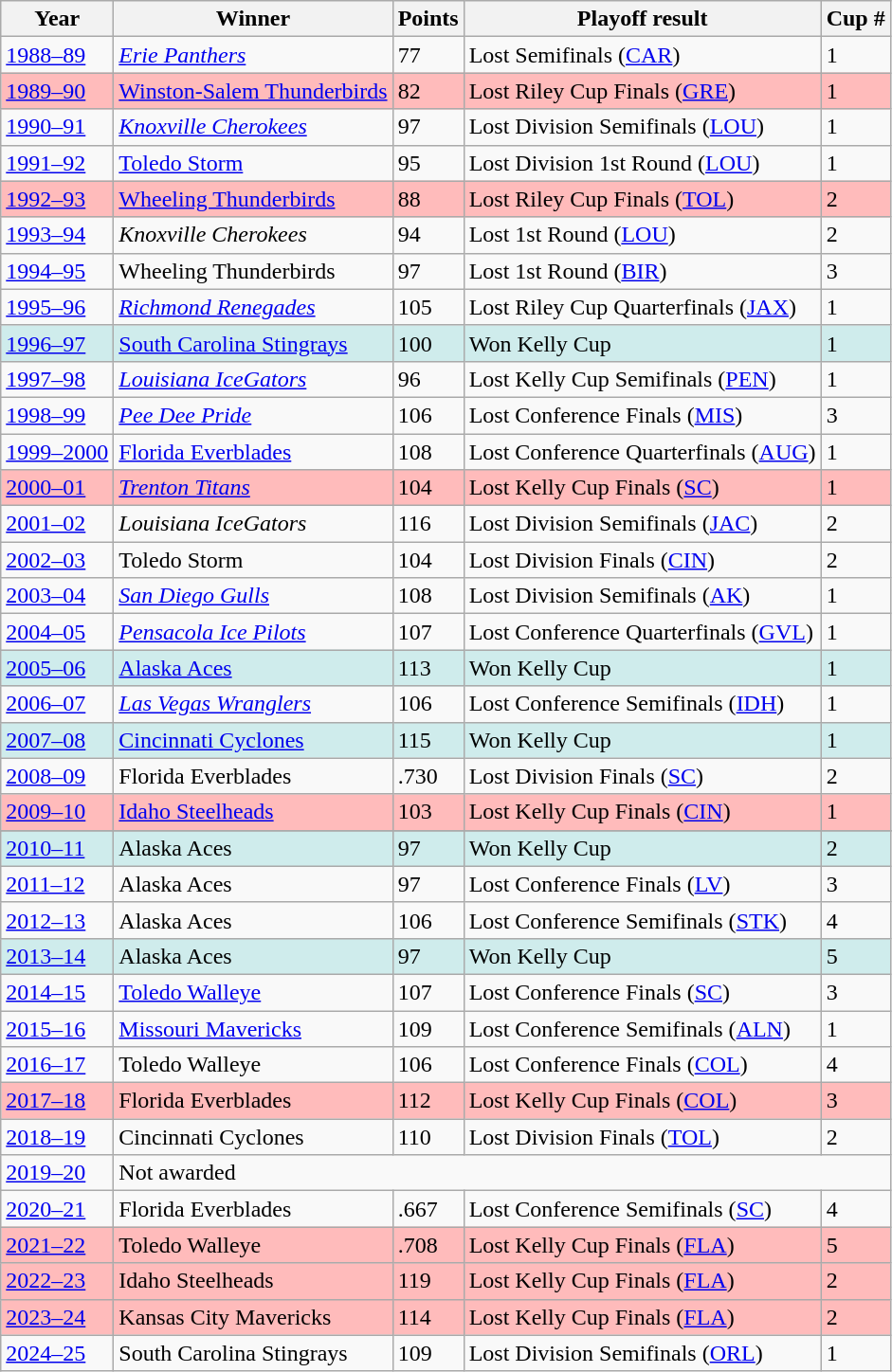<table class="wikitable sortable">
<tr>
<th>Year</th>
<th>Winner</th>
<th>Points</th>
<th>Playoff result</th>
<th>Cup #</th>
</tr>
<tr>
<td><a href='#'>1988–89</a></td>
<td><em><a href='#'>Erie Panthers</a></em></td>
<td>77</td>
<td>Lost Semifinals (<a href='#'>CAR</a>)</td>
<td>1</td>
</tr>
<tr bgcolor="#ffbbbb">
<td><a href='#'>1989–90</a></td>
<td><a href='#'>Winston-Salem Thunderbirds</a></td>
<td>82</td>
<td>Lost Riley Cup Finals (<a href='#'>GRE</a>)</td>
<td>1</td>
</tr>
<tr>
<td><a href='#'>1990–91</a></td>
<td><em><a href='#'>Knoxville Cherokees</a></em></td>
<td>97</td>
<td>Lost Division Semifinals (<a href='#'>LOU</a>)</td>
<td>1</td>
</tr>
<tr>
<td><a href='#'>1991–92</a></td>
<td><a href='#'>Toledo Storm</a></td>
<td>95</td>
<td>Lost Division 1st Round (<a href='#'>LOU</a>)</td>
<td>1</td>
</tr>
<tr bgcolor="#ffbbbb">
<td><a href='#'>1992–93</a></td>
<td><a href='#'>Wheeling Thunderbirds</a></td>
<td>88</td>
<td>Lost Riley Cup Finals (<a href='#'>TOL</a>)</td>
<td>2</td>
</tr>
<tr>
<td><a href='#'>1993–94</a></td>
<td><em>Knoxville Cherokees</em></td>
<td>94</td>
<td>Lost 1st Round (<a href='#'>LOU</a>)</td>
<td>2</td>
</tr>
<tr>
<td><a href='#'>1994–95</a></td>
<td>Wheeling Thunderbirds</td>
<td>97</td>
<td>Lost 1st Round (<a href='#'>BIR</a>)</td>
<td>3</td>
</tr>
<tr>
<td><a href='#'>1995–96</a></td>
<td><em><a href='#'>Richmond Renegades</a></em></td>
<td>105</td>
<td>Lost Riley Cup Quarterfinals (<a href='#'>JAX</a>)</td>
<td>1</td>
</tr>
<tr bgcolor="#CFECEC">
<td><a href='#'>1996–97</a></td>
<td><a href='#'>South Carolina Stingrays</a></td>
<td>100</td>
<td>Won Kelly Cup</td>
<td>1</td>
</tr>
<tr>
<td><a href='#'>1997–98</a></td>
<td><em><a href='#'>Louisiana IceGators</a></em></td>
<td>96</td>
<td>Lost Kelly Cup Semifinals (<a href='#'>PEN</a>)</td>
<td>1</td>
</tr>
<tr>
<td><a href='#'>1998–99</a></td>
<td><em><a href='#'>Pee Dee Pride</a></em></td>
<td>106</td>
<td>Lost Conference Finals (<a href='#'>MIS</a>)</td>
<td>3</td>
</tr>
<tr>
<td><a href='#'>1999–2000</a></td>
<td><a href='#'>Florida Everblades</a></td>
<td>108</td>
<td>Lost Conference Quarterfinals (<a href='#'>AUG</a>)</td>
<td>1</td>
</tr>
<tr bgcolor="ffbbbb">
<td><a href='#'>2000–01</a></td>
<td><em><a href='#'>Trenton Titans</a></em></td>
<td>104</td>
<td>Lost Kelly Cup Finals (<a href='#'>SC</a>)</td>
<td>1</td>
</tr>
<tr>
<td><a href='#'>2001–02</a></td>
<td><em>Louisiana IceGators</em></td>
<td>116</td>
<td>Lost Division Semifinals (<a href='#'>JAC</a>)</td>
<td>2</td>
</tr>
<tr>
<td><a href='#'>2002–03</a></td>
<td>Toledo Storm</td>
<td>104</td>
<td>Lost Division Finals (<a href='#'>CIN</a>)</td>
<td>2</td>
</tr>
<tr>
<td><a href='#'>2003–04</a></td>
<td><em><a href='#'>San Diego Gulls</a></em></td>
<td>108</td>
<td>Lost Division Semifinals (<a href='#'>AK</a>)</td>
<td>1</td>
</tr>
<tr>
<td><a href='#'>2004–05</a></td>
<td><em><a href='#'>Pensacola Ice Pilots</a></em></td>
<td>107</td>
<td>Lost Conference Quarterfinals (<a href='#'>GVL</a>)</td>
<td>1</td>
</tr>
<tr bgcolor="#CFECEC">
<td><a href='#'>2005–06</a></td>
<td><a href='#'>Alaska Aces</a></td>
<td>113</td>
<td>Won Kelly Cup</td>
<td>1</td>
</tr>
<tr>
<td><a href='#'>2006–07</a></td>
<td><em><a href='#'>Las Vegas Wranglers</a></em></td>
<td>106</td>
<td>Lost Conference Semifinals (<a href='#'>IDH</a>)</td>
<td>1</td>
</tr>
<tr bgcolor="#CFECEC">
<td><a href='#'>2007–08</a></td>
<td><a href='#'>Cincinnati Cyclones</a></td>
<td>115</td>
<td>Won Kelly Cup</td>
<td>1</td>
</tr>
<tr>
<td><a href='#'>2008–09</a></td>
<td>Florida Everblades</td>
<td>.730</td>
<td>Lost Division Finals (<a href='#'>SC</a>)</td>
<td>2</td>
</tr>
<tr bgcolor="ffbbbb">
<td><a href='#'>2009–10</a></td>
<td><a href='#'>Idaho Steelheads</a></td>
<td>103</td>
<td>Lost Kelly Cup Finals (<a href='#'>CIN</a>)</td>
<td>1</td>
</tr>
<tr>
</tr>
<tr bgcolor="#CFECEC">
<td><a href='#'>2010–11</a></td>
<td>Alaska Aces</td>
<td>97</td>
<td>Won Kelly Cup</td>
<td>2</td>
</tr>
<tr>
<td><a href='#'>2011–12</a></td>
<td>Alaska Aces</td>
<td>97</td>
<td>Lost Conference Finals (<a href='#'>LV</a>)</td>
<td>3</td>
</tr>
<tr>
<td><a href='#'>2012–13</a></td>
<td>Alaska Aces</td>
<td>106</td>
<td>Lost Conference Semifinals (<a href='#'>STK</a>)</td>
<td>4</td>
</tr>
<tr bgcolor="#CFECEC">
<td><a href='#'>2013–14</a></td>
<td>Alaska Aces</td>
<td>97</td>
<td>Won Kelly Cup</td>
<td>5</td>
</tr>
<tr>
<td><a href='#'>2014–15</a></td>
<td><a href='#'>Toledo Walleye</a></td>
<td>107</td>
<td>Lost Conference Finals (<a href='#'>SC</a>)</td>
<td>3</td>
</tr>
<tr>
<td><a href='#'>2015–16</a></td>
<td><a href='#'>Missouri Mavericks</a></td>
<td>109</td>
<td>Lost Conference Semifinals (<a href='#'>ALN</a>)</td>
<td>1</td>
</tr>
<tr>
<td><a href='#'>2016–17</a></td>
<td>Toledo Walleye</td>
<td>106</td>
<td>Lost Conference Finals (<a href='#'>COL</a>)</td>
<td>4</td>
</tr>
<tr bgcolor="ffbbbb">
<td><a href='#'>2017–18</a></td>
<td>Florida Everblades</td>
<td>112</td>
<td>Lost Kelly Cup Finals (<a href='#'>COL</a>)</td>
<td>3</td>
</tr>
<tr bgcolor=>
<td><a href='#'>2018–19</a></td>
<td>Cincinnati Cyclones</td>
<td>110</td>
<td>Lost Division Finals (<a href='#'>TOL</a>)</td>
<td>2</td>
</tr>
<tr bgcolor=>
<td><a href='#'>2019–20</a></td>
<td colspan=4>Not awarded</td>
</tr>
<tr bgcolor=>
<td><a href='#'>2020–21</a></td>
<td>Florida Everblades</td>
<td>.667</td>
<td>Lost Conference Semifinals (<a href='#'>SC</a>)</td>
<td>4</td>
</tr>
<tr bgcolor="ffbbbb">
<td><a href='#'>2021–22</a></td>
<td>Toledo Walleye</td>
<td>.708</td>
<td>Lost Kelly Cup Finals (<a href='#'>FLA</a>)</td>
<td>5</td>
</tr>
<tr bgcolor="ffbbbb">
<td><a href='#'>2022–23</a></td>
<td>Idaho Steelheads</td>
<td>119</td>
<td>Lost Kelly Cup Finals (<a href='#'>FLA</a>)</td>
<td>2</td>
</tr>
<tr bgcolor="ffbbbb">
<td><a href='#'>2023–24</a></td>
<td>Kansas City Mavericks</td>
<td>114</td>
<td>Lost Kelly Cup Finals (<a href='#'>FLA</a>)</td>
<td>2</td>
</tr>
<tr>
<td><a href='#'>2024–25</a></td>
<td>South Carolina Stingrays</td>
<td>109</td>
<td>Lost Division Semifinals (<a href='#'>ORL</a>)</td>
<td>1</td>
</tr>
</table>
